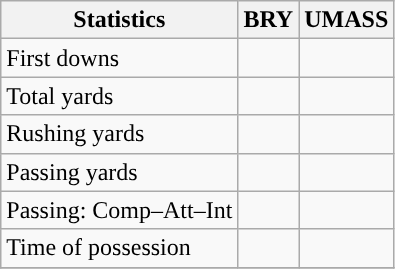<table class="wikitable" style="float: left;">
<tr>
<th>Statistics</th>
<th>BRY</th>
<th>UMASS</th>
</tr>
<tr>
<td>First downs</td>
<td></td>
<td></td>
</tr>
<tr>
<td>Total yards</td>
<td></td>
<td></td>
</tr>
<tr>
<td>Rushing yards</td>
<td></td>
<td></td>
</tr>
<tr>
<td>Passing yards</td>
<td></td>
<td></td>
</tr>
<tr>
<td>Passing: Comp–Att–Int</td>
<td></td>
<td></td>
</tr>
<tr>
<td>Time of possession</td>
<td></td>
<td></td>
</tr>
<tr>
</tr>
</table>
